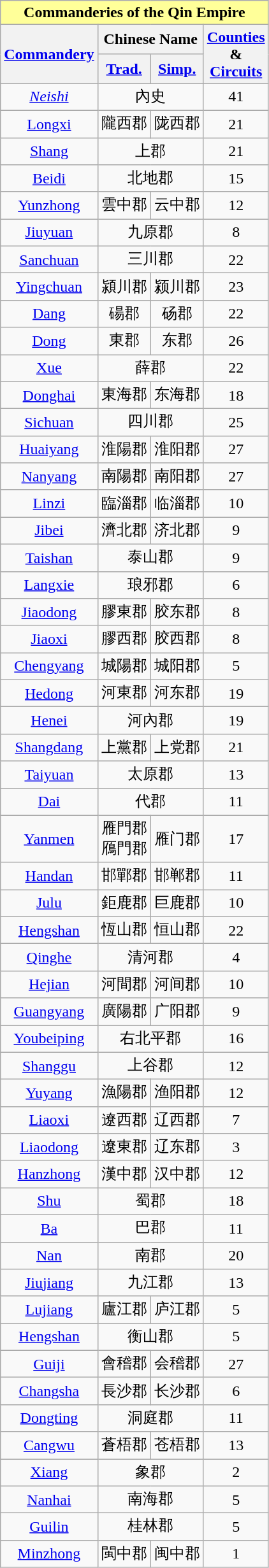<table class="wikitable collapsible collapsed" style="text-align:center">
<tr>
<th colspan="5" style="background: #ffff99;"><strong>Commanderies of the Qin Empire</strong></th>
</tr>
<tr>
<th rowspan="2"><a href='#'>Commandery</a></th>
<th colspan="2">Chinese Name</th>
<th rowspan="2"><a href='#'>Counties</a><br>&<br><a href='#'>Circuits</a></th>
</tr>
<tr>
<th><a href='#'>Trad.</a></th>
<th><a href='#'>Simp.</a></th>
</tr>
<tr>
<td>    <em><a href='#'>Neishi</a></em>    </td>
<td colspan="2">    內史    </td>
<td>  41  </td>
</tr>
<tr>
<td><a href='#'>Longxi</a></td>
<td>隴西郡</td>
<td>陇西郡</td>
<td>21</td>
</tr>
<tr>
<td><a href='#'>Shang</a></td>
<td colspan="2">上郡</td>
<td>21</td>
</tr>
<tr>
<td><a href='#'>Beidi</a></td>
<td colspan="2">北地郡</td>
<td>15</td>
</tr>
<tr>
<td><a href='#'>Yunzhong</a></td>
<td>雲中郡</td>
<td>云中郡</td>
<td>12</td>
</tr>
<tr>
<td><a href='#'>Jiuyuan</a></td>
<td colspan="2">九原郡</td>
<td>8</td>
</tr>
<tr>
<td><a href='#'>Sanchuan</a></td>
<td colspan="2">三川郡</td>
<td>22</td>
</tr>
<tr>
<td><a href='#'>Yingchuan</a></td>
<td>潁川郡</td>
<td>颍川郡</td>
<td>23</td>
</tr>
<tr>
<td><a href='#'>Dang</a></td>
<td>碭郡</td>
<td>砀郡</td>
<td>22</td>
</tr>
<tr>
<td><a href='#'>Dong</a></td>
<td>東郡</td>
<td>东郡</td>
<td>26</td>
</tr>
<tr>
<td><a href='#'>Xue</a></td>
<td colspan="2">薛郡</td>
<td>22</td>
</tr>
<tr>
<td><a href='#'>Donghai</a></td>
<td>東海郡</td>
<td>东海郡</td>
<td>18</td>
</tr>
<tr>
<td><a href='#'>Sichuan</a></td>
<td colspan="2">四川郡</td>
<td>25</td>
</tr>
<tr>
<td><a href='#'>Huaiyang</a></td>
<td>淮陽郡</td>
<td>淮阳郡</td>
<td>27</td>
</tr>
<tr>
<td><a href='#'>Nanyang</a></td>
<td>南陽郡</td>
<td>南阳郡</td>
<td>27</td>
</tr>
<tr>
<td><a href='#'>Linzi</a></td>
<td>臨淄郡</td>
<td>临淄郡</td>
<td>10</td>
</tr>
<tr>
<td><a href='#'>Jibei</a></td>
<td>濟北郡</td>
<td>济北郡</td>
<td>9</td>
</tr>
<tr>
<td><a href='#'>Taishan</a></td>
<td colspan="2">泰山郡</td>
<td>9</td>
</tr>
<tr>
<td><a href='#'>Langxie</a></td>
<td colspan="2">琅邪郡</td>
<td>6</td>
</tr>
<tr>
<td><a href='#'>Jiaodong</a></td>
<td>膠東郡</td>
<td>胶东郡</td>
<td>8</td>
</tr>
<tr>
<td><a href='#'>Jiaoxi</a></td>
<td>膠西郡</td>
<td>胶西郡</td>
<td>8</td>
</tr>
<tr>
<td><a href='#'>Chengyang</a></td>
<td>城陽郡</td>
<td>城阳郡</td>
<td>5</td>
</tr>
<tr>
<td><a href='#'>Hedong</a></td>
<td>河東郡</td>
<td>河东郡</td>
<td>19</td>
</tr>
<tr>
<td><a href='#'>Henei</a></td>
<td colspan="2">河內郡</td>
<td>19</td>
</tr>
<tr>
<td><a href='#'>Shangdang</a></td>
<td>上黨郡</td>
<td>上党郡</td>
<td>21</td>
</tr>
<tr>
<td><a href='#'>Taiyuan</a></td>
<td colspan="2">太原郡</td>
<td>13</td>
</tr>
<tr>
<td><a href='#'>Dai</a></td>
<td colspan="2">代郡</td>
<td>11</td>
</tr>
<tr>
<td><a href='#'>Yanmen</a></td>
<td>雁門郡<br>鴈門郡</td>
<td>雁门郡</td>
<td>17</td>
</tr>
<tr>
<td><a href='#'>Handan</a></td>
<td>邯鄲郡</td>
<td>邯郸郡</td>
<td>11</td>
</tr>
<tr>
<td><a href='#'>Julu</a></td>
<td>鉅鹿郡</td>
<td>巨鹿郡</td>
<td>10</td>
</tr>
<tr>
<td><a href='#'>Hengshan</a></td>
<td>恆山郡</td>
<td>恒山郡</td>
<td>22</td>
</tr>
<tr>
<td><a href='#'>Qinghe</a></td>
<td colspan="2">清河郡</td>
<td>4</td>
</tr>
<tr>
<td><a href='#'>Hejian</a></td>
<td>河間郡</td>
<td>河间郡</td>
<td>10</td>
</tr>
<tr>
<td><a href='#'>Guangyang</a></td>
<td>廣陽郡</td>
<td>广阳郡</td>
<td>9</td>
</tr>
<tr>
<td><a href='#'>Youbeiping</a></td>
<td colspan="2">右北平郡</td>
<td>16</td>
</tr>
<tr>
<td><a href='#'>Shanggu</a></td>
<td colspan="2">上谷郡</td>
<td>12</td>
</tr>
<tr>
<td><a href='#'>Yuyang</a></td>
<td>漁陽郡</td>
<td>渔阳郡</td>
<td>12</td>
</tr>
<tr>
<td><a href='#'>Liaoxi</a></td>
<td>遼西郡</td>
<td>辽西郡</td>
<td>7</td>
</tr>
<tr>
<td><a href='#'>Liaodong</a></td>
<td>遼東郡</td>
<td>辽东郡</td>
<td>3</td>
</tr>
<tr>
<td><a href='#'>Hanzhong</a></td>
<td>漢中郡</td>
<td>汉中郡</td>
<td>12</td>
</tr>
<tr>
<td><a href='#'>Shu</a></td>
<td colspan="2">蜀郡</td>
<td>18</td>
</tr>
<tr>
<td><a href='#'>Ba</a></td>
<td colspan="2">巴郡</td>
<td>11</td>
</tr>
<tr>
<td><a href='#'>Nan</a></td>
<td colspan="2">南郡</td>
<td>20</td>
</tr>
<tr>
<td><a href='#'>Jiujiang</a></td>
<td colspan="2">九江郡</td>
<td>13</td>
</tr>
<tr>
<td><a href='#'>Lujiang</a></td>
<td>廬江郡</td>
<td>庐江郡</td>
<td>5</td>
</tr>
<tr>
<td><a href='#'>Hengshan</a></td>
<td colspan="2">衡山郡</td>
<td>5</td>
</tr>
<tr>
<td><a href='#'>Guiji</a></td>
<td>會稽郡</td>
<td>会稽郡</td>
<td>27</td>
</tr>
<tr>
<td><a href='#'>Changsha</a></td>
<td>長沙郡</td>
<td>长沙郡</td>
<td>6</td>
</tr>
<tr>
<td><a href='#'>Dongting</a></td>
<td colspan="2">洞庭郡</td>
<td>11</td>
</tr>
<tr>
<td><a href='#'>Cangwu</a></td>
<td>蒼梧郡</td>
<td>苍梧郡</td>
<td>13</td>
</tr>
<tr>
<td><a href='#'>Xiang</a></td>
<td colspan="2">象郡</td>
<td>2</td>
</tr>
<tr>
<td><a href='#'>Nanhai</a></td>
<td colspan="2">南海郡</td>
<td>5</td>
</tr>
<tr>
<td><a href='#'>Guilin</a></td>
<td colspan="2">桂林郡</td>
<td>5</td>
</tr>
<tr>
<td><a href='#'>Minzhong</a></td>
<td>閩中郡</td>
<td>闽中郡</td>
<td>1</td>
</tr>
</table>
